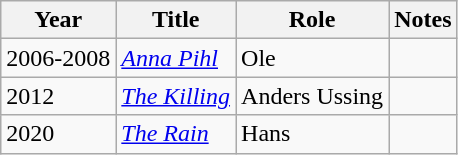<table class="wikitable sortable">
<tr>
<th>Year</th>
<th>Title</th>
<th>Role</th>
<th class="unsortable">Notes</th>
</tr>
<tr>
<td>2006-2008</td>
<td><em><a href='#'>Anna Pihl</a></em></td>
<td>Ole</td>
<td></td>
</tr>
<tr>
<td>2012</td>
<td><em><a href='#'>The Killing</a></em></td>
<td>Anders Ussing</td>
<td></td>
</tr>
<tr>
<td>2020</td>
<td><em><a href='#'>The Rain</a></em></td>
<td>Hans</td>
<td></td>
</tr>
</table>
